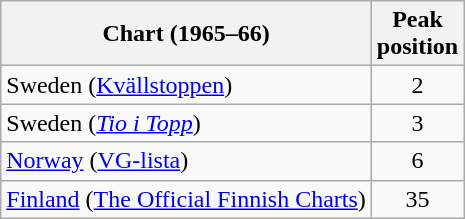<table class="wikitable sortable">
<tr>
<th>Chart (1965–66)</th>
<th>Peak<br>position</th>
</tr>
<tr>
<td>Sweden (<a href='#'>Kvällstoppen</a>)</td>
<td align="center">2</td>
</tr>
<tr>
<td>Sweden (<em><a href='#'>Tio i Topp</a></em>)</td>
<td style="text-align:center;">3</td>
</tr>
<tr>
<td><a href='#'>Norway</a> (<a href='#'>VG-lista</a>)</td>
<td style="text-align:center;">6</td>
</tr>
<tr>
<td><a href='#'>Finland</a> (<a href='#'>The Official Finnish Charts</a>)</td>
<td style="text-align:center;">35</td>
</tr>
</table>
